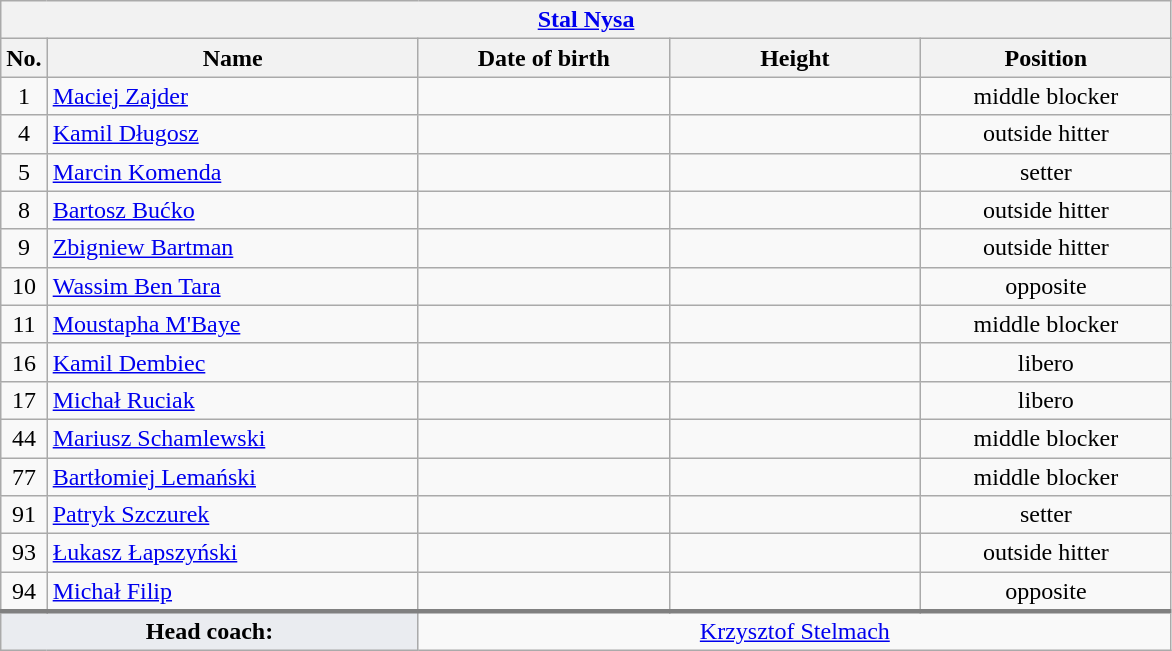<table class="wikitable collapsible collapsed" style="font-size:100%; text-align:center">
<tr>
<th colspan=5 style="width:30em"><a href='#'>Stal Nysa</a></th>
</tr>
<tr>
<th>No.</th>
<th style="width:15em">Name</th>
<th style="width:10em">Date of birth</th>
<th style="width:10em">Height</th>
<th style="width:10em">Position</th>
</tr>
<tr>
<td>1</td>
<td align=left> <a href='#'>Maciej Zajder</a></td>
<td align=right></td>
<td></td>
<td>middle blocker</td>
</tr>
<tr>
<td>4</td>
<td align=left> <a href='#'>Kamil Długosz</a></td>
<td align=right></td>
<td></td>
<td>outside hitter</td>
</tr>
<tr>
<td>5</td>
<td align=left> <a href='#'>Marcin Komenda</a></td>
<td align=right></td>
<td></td>
<td>setter</td>
</tr>
<tr>
<td>8</td>
<td align=left> <a href='#'>Bartosz Bućko</a></td>
<td align=right></td>
<td></td>
<td>outside hitter</td>
</tr>
<tr>
<td>9</td>
<td align=left> <a href='#'>Zbigniew Bartman</a></td>
<td align=right></td>
<td></td>
<td>outside hitter</td>
</tr>
<tr>
<td>10</td>
<td align=left> <a href='#'>Wassim Ben Tara</a></td>
<td align=right></td>
<td></td>
<td>opposite</td>
</tr>
<tr>
<td>11</td>
<td align=left> <a href='#'>Moustapha M'Baye</a></td>
<td align=right></td>
<td></td>
<td>middle blocker</td>
</tr>
<tr>
<td>16</td>
<td align=left> <a href='#'>Kamil Dembiec</a></td>
<td align=right></td>
<td></td>
<td>libero</td>
</tr>
<tr>
<td>17</td>
<td align=left> <a href='#'>Michał Ruciak</a></td>
<td align=right></td>
<td></td>
<td>libero</td>
</tr>
<tr>
<td>44</td>
<td align=left> <a href='#'>Mariusz Schamlewski</a></td>
<td align=right></td>
<td></td>
<td>middle blocker</td>
</tr>
<tr>
<td>77</td>
<td align=left> <a href='#'>Bartłomiej Lemański</a></td>
<td align=right></td>
<td></td>
<td>middle blocker</td>
</tr>
<tr>
<td>91</td>
<td align=left> <a href='#'>Patryk Szczurek</a></td>
<td align=right></td>
<td></td>
<td>setter</td>
</tr>
<tr>
<td>93</td>
<td align=left> <a href='#'>Łukasz Łapszyński</a></td>
<td align=right></td>
<td></td>
<td>outside hitter</td>
</tr>
<tr>
<td>94</td>
<td align=left> <a href='#'>Michał Filip</a></td>
<td align=right></td>
<td></td>
<td>opposite</td>
</tr>
<tr style="border-top: 3px solid grey">
<td colspan=2 style="background:#EAECF0"><strong>Head coach:</strong></td>
<td colspan=3> <a href='#'>Krzysztof Stelmach</a></td>
</tr>
</table>
